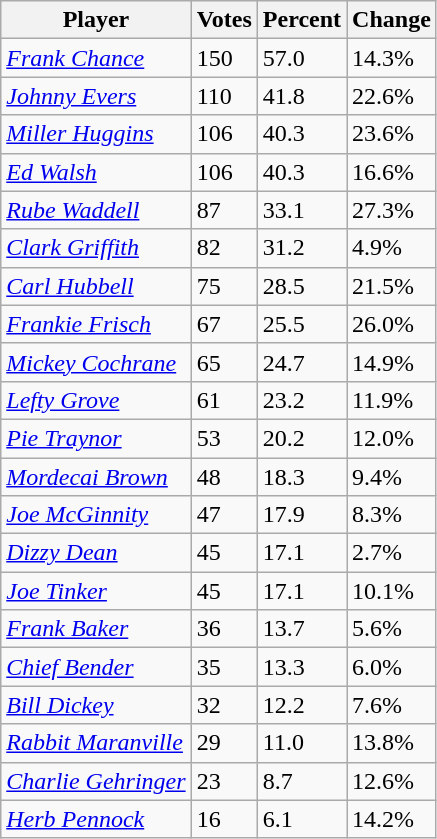<table class="wikitable" border="1">
<tr>
<th>Player</th>
<th>Votes</th>
<th>Percent</th>
<th>Change</th>
</tr>
<tr>
<td><em><a href='#'>Frank Chance</a></em></td>
<td>150</td>
<td>57.0</td>
<td align="left"> 14.3%</td>
</tr>
<tr>
<td><em><a href='#'>Johnny Evers</a></em></td>
<td>110</td>
<td>41.8</td>
<td align="left"> 22.6%</td>
</tr>
<tr>
<td><em><a href='#'>Miller Huggins</a></em></td>
<td>106</td>
<td>40.3</td>
<td align="left"> 23.6%</td>
</tr>
<tr>
<td><em><a href='#'>Ed Walsh</a></em></td>
<td>106</td>
<td>40.3</td>
<td align="left"> 16.6%</td>
</tr>
<tr>
<td><em><a href='#'>Rube Waddell</a></em></td>
<td>87</td>
<td>33.1</td>
<td align="left"> 27.3%</td>
</tr>
<tr>
<td><em><a href='#'>Clark Griffith</a></em></td>
<td>82</td>
<td>31.2</td>
<td align="left"> 4.9%</td>
</tr>
<tr>
<td><em><a href='#'>Carl Hubbell</a></em></td>
<td>75</td>
<td>28.5</td>
<td align="left"> 21.5%</td>
</tr>
<tr>
<td><em><a href='#'>Frankie Frisch</a></em></td>
<td>67</td>
<td>25.5</td>
<td align="left"> 26.0%</td>
</tr>
<tr>
<td><em><a href='#'>Mickey Cochrane</a></em></td>
<td>65</td>
<td>24.7</td>
<td align="left"> 14.9%</td>
</tr>
<tr>
<td><em><a href='#'>Lefty Grove</a></em></td>
<td>61</td>
<td>23.2</td>
<td align="left"> 11.9%</td>
</tr>
<tr>
<td><em><a href='#'>Pie Traynor</a></em></td>
<td>53</td>
<td>20.2</td>
<td align="left"> 12.0%</td>
</tr>
<tr>
<td><em><a href='#'>Mordecai Brown</a></em></td>
<td>48</td>
<td>18.3</td>
<td align="left"> 9.4%</td>
</tr>
<tr>
<td><em><a href='#'>Joe McGinnity</a></em></td>
<td>47</td>
<td>17.9</td>
<td align="left"> 8.3%</td>
</tr>
<tr>
<td><em><a href='#'>Dizzy Dean</a></em></td>
<td>45</td>
<td>17.1</td>
<td align="left"> 2.7%</td>
</tr>
<tr>
<td><em><a href='#'>Joe Tinker</a></em></td>
<td>45</td>
<td>17.1</td>
<td align="left"> 10.1%</td>
</tr>
<tr>
<td><em><a href='#'>Frank Baker</a></em></td>
<td>36</td>
<td>13.7</td>
<td align="left"> 5.6%</td>
</tr>
<tr>
<td><em><a href='#'>Chief Bender</a></em></td>
<td>35</td>
<td>13.3</td>
<td align="left"> 6.0%</td>
</tr>
<tr>
<td><em><a href='#'>Bill Dickey</a></em></td>
<td>32</td>
<td>12.2</td>
<td align="left"> 7.6%</td>
</tr>
<tr>
<td><em><a href='#'>Rabbit Maranville</a></em></td>
<td>29</td>
<td>11.0</td>
<td align="left"> 13.8%</td>
</tr>
<tr>
<td><em><a href='#'>Charlie Gehringer</a></em></td>
<td>23</td>
<td>8.7</td>
<td align="left"> 12.6%</td>
</tr>
<tr>
<td><em><a href='#'>Herb Pennock</a></em></td>
<td>16</td>
<td>6.1</td>
<td align="left"> 14.2%</td>
</tr>
</table>
